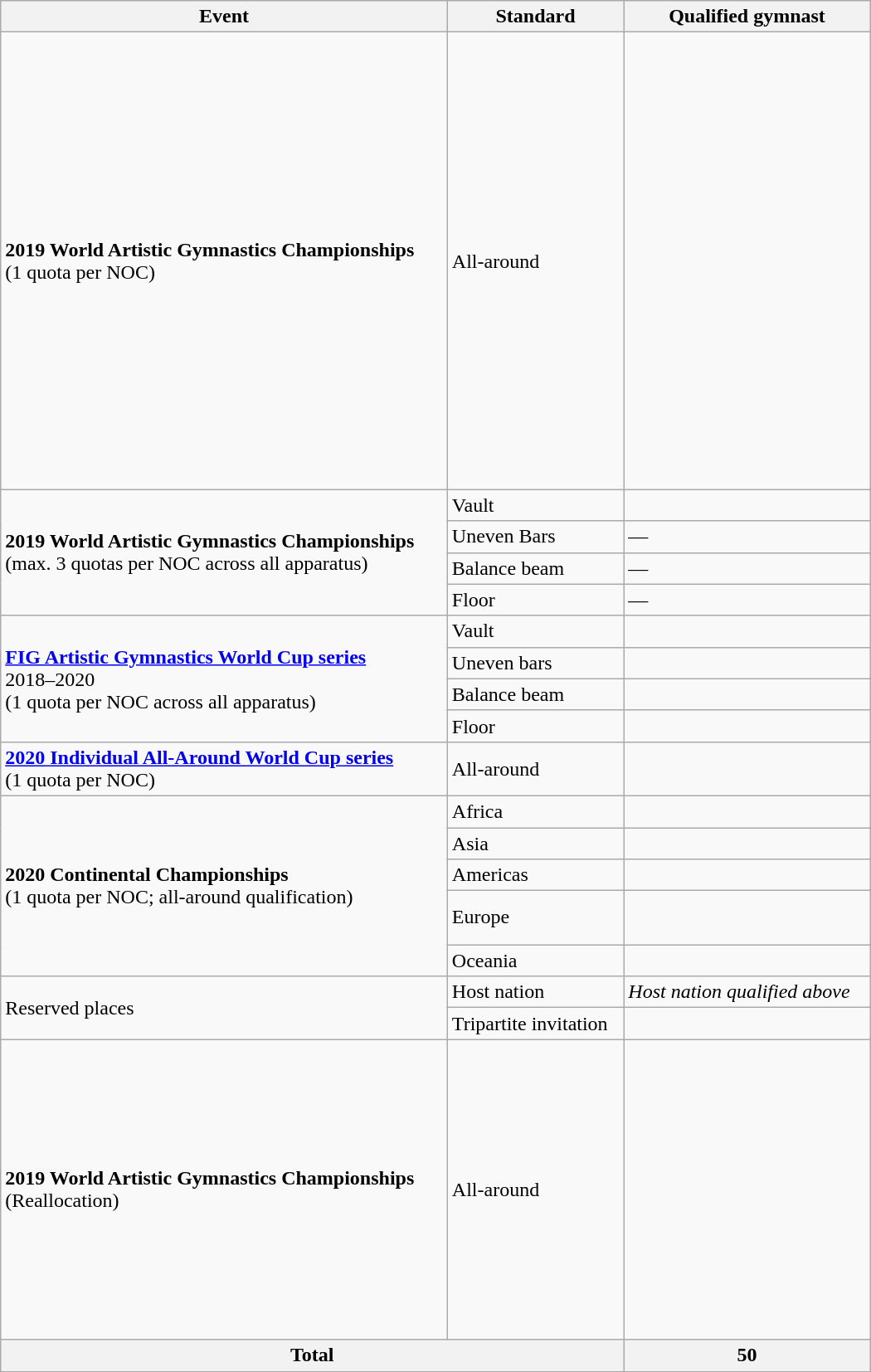<table class="wikitable" style="width:700px;">
<tr>
<th>Event</th>
<th>Standard</th>
<th>Qualified gymnast</th>
</tr>
<tr>
<td><strong>2019 World Artistic Gymnastics Championships</strong><br>(1 quota per NOC)</td>
<td>All-around</td>
<td><br><br><br><br><br><br><br><br><br><br><s></s><br><br><br><br><br><s></s><br><br><br><br><br></td>
</tr>
<tr>
<td rowspan=4><strong>2019 World Artistic Gymnastics Championships</strong><br>(max. 3 quotas per NOC across all apparatus)</td>
<td>Vault</td>
<td></td>
</tr>
<tr>
<td>Uneven Bars</td>
<td>—</td>
</tr>
<tr>
<td>Balance beam</td>
<td>—</td>
</tr>
<tr>
<td>Floor</td>
<td>—</td>
</tr>
<tr>
<td rowspan="4"><strong><a href='#'>FIG Artistic Gymnastics World Cup series</a></strong><br>2018–2020<br>(1 quota per NOC across all apparatus)</td>
<td>Vault</td>
<td></td>
</tr>
<tr>
<td>Uneven bars</td>
<td></td>
</tr>
<tr>
<td>Balance beam</td>
<td></td>
</tr>
<tr>
<td>Floor</td>
<td><s></s><br></td>
</tr>
<tr>
<td><strong><a href='#'>2020 Individual All-Around World Cup series</a></strong><br>(1 quota per NOC)</td>
<td>All-around</td>
<td><br><br></td>
</tr>
<tr>
<td rowspan="5"><strong>2020 Continental Championships</strong><br>(1 quota per NOC; all-around qualification)</td>
<td>Africa</td>
<td><br></td>
</tr>
<tr>
<td>Asia</td>
<td><br></td>
</tr>
<tr>
<td>Americas</td>
<td><br></td>
</tr>
<tr>
<td>Europe</td>
<td><br><br></td>
</tr>
<tr>
<td>Oceania</td>
<td></td>
</tr>
<tr>
<td rowspan=2>Reserved places</td>
<td>Host nation</td>
<td><em>Host nation qualified above</em></td>
</tr>
<tr>
<td>Tripartite invitation</td>
<td></td>
</tr>
<tr>
<td><strong>2019 World Artistic Gymnastics Championships</strong><br>(Reallocation)</td>
<td>All-around</td>
<td><br><br><br><br><br><br><br><br><br><br><br><br><br></td>
</tr>
<tr>
<th colspan="2">Total</th>
<th>50</th>
</tr>
</table>
